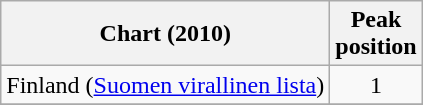<table class="wikitable">
<tr>
<th scope="col">Chart (2010)</th>
<th scope="col">Peak<br>position</th>
</tr>
<tr>
<td>Finland (<a href='#'>Suomen virallinen lista</a>)</td>
<td style="text-align:center;">1</td>
</tr>
<tr>
</tr>
</table>
